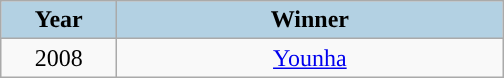<table class="wikitable" style="text-align: center">
<tr>
<th width="70" style="background:#b3d1e3;">Year</th>
<th width="250" style="background:#b3d1e3;">Winner</th>
</tr>
<tr>
<td>2008</td>
<td><a href='#'>Younha</a></td>
</tr>
</table>
